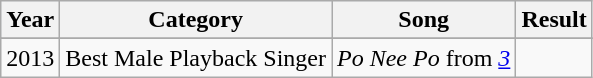<table class="wikitable">
<tr ---- bgcolor="#ebf5ff">
<th>Year</th>
<th>Category</th>
<th>Song</th>
<th>Result</th>
</tr>
<tr ---- bgcolor="#bfd7ff">
</tr>
<tr>
<td>2013</td>
<td>Best Male Playback Singer</td>
<td><em>Po Nee Po</em> from <em><a href='#'>3</a></em></td>
<td></td>
</tr>
</table>
